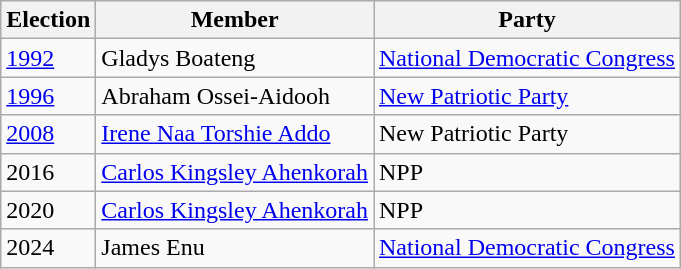<table class="wikitable">
<tr>
<th>Election</th>
<th>Member</th>
<th>Party</th>
</tr>
<tr>
<td><a href='#'>1992</a></td>
<td>Gladys Boateng</td>
<td><a href='#'>National Democratic Congress</a></td>
</tr>
<tr>
<td><a href='#'>1996</a></td>
<td>Abraham Ossei-Aidooh</td>
<td><a href='#'>New Patriotic Party</a></td>
</tr>
<tr>
<td><a href='#'>2008</a></td>
<td><a href='#'>Irene Naa Torshie Addo</a></td>
<td>New Patriotic Party</td>
</tr>
<tr>
<td>2016</td>
<td><a href='#'>Carlos Kingsley Ahenkorah</a></td>
<td>NPP</td>
</tr>
<tr>
<td>2020</td>
<td><a href='#'>Carlos Kingsley Ahenkorah</a></td>
<td>NPP</td>
</tr>
<tr>
<td>2024</td>
<td>James Enu</td>
<td><a href='#'>National Democratic Congress</a></td>
</tr>
</table>
